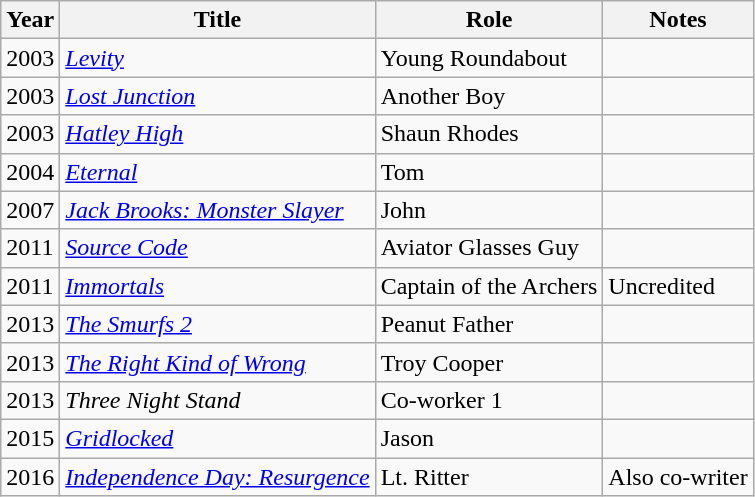<table class="wikitable sortable">
<tr>
<th>Year</th>
<th>Title</th>
<th>Role</th>
<th>Notes</th>
</tr>
<tr>
<td>2003</td>
<td><a href='#'><em>Levity</em></a></td>
<td>Young Roundabout</td>
<td></td>
</tr>
<tr>
<td>2003</td>
<td><em><a href='#'>Lost Junction</a></em></td>
<td>Another Boy</td>
<td></td>
</tr>
<tr>
<td>2003</td>
<td><em><a href='#'>Hatley High</a></em></td>
<td>Shaun Rhodes</td>
<td></td>
</tr>
<tr>
<td>2004</td>
<td><a href='#'><em>Eternal</em></a></td>
<td>Tom</td>
<td></td>
</tr>
<tr>
<td>2007</td>
<td><em><a href='#'>Jack Brooks: Monster Slayer</a></em></td>
<td>John</td>
<td></td>
</tr>
<tr>
<td>2011</td>
<td><em><a href='#'>Source Code</a></em></td>
<td>Aviator Glasses Guy</td>
<td></td>
</tr>
<tr>
<td>2011</td>
<td><a href='#'><em>Immortals</em></a></td>
<td>Captain of the Archers</td>
<td>Uncredited</td>
</tr>
<tr>
<td>2013</td>
<td><em><a href='#'>The Smurfs 2</a></em></td>
<td>Peanut Father</td>
<td></td>
</tr>
<tr>
<td>2013</td>
<td><a href='#'><em>The Right Kind of Wrong</em></a></td>
<td>Troy Cooper</td>
<td></td>
</tr>
<tr>
<td>2013</td>
<td><em>Three Night Stand</em></td>
<td>Co-worker 1</td>
<td></td>
</tr>
<tr>
<td>2015</td>
<td><a href='#'><em>Gridlocked</em></a></td>
<td>Jason</td>
<td></td>
</tr>
<tr>
<td>2016</td>
<td><em><a href='#'>Independence Day: Resurgence</a></em></td>
<td>Lt. Ritter</td>
<td>Also co-writer</td>
</tr>
</table>
